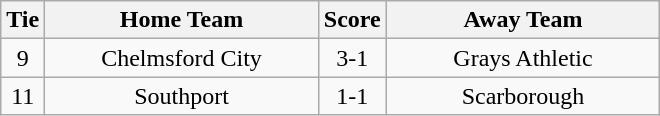<table class="wikitable" style="text-align:center;">
<tr>
<th width=20>Tie</th>
<th width=175>Home Team</th>
<th width=20>Score</th>
<th width=175>Away Team</th>
</tr>
<tr>
<td>9</td>
<td>Chelmsford City</td>
<td>3-1</td>
<td>Grays Athletic</td>
</tr>
<tr>
<td>11</td>
<td>Southport</td>
<td>1-1</td>
<td>Scarborough</td>
</tr>
</table>
